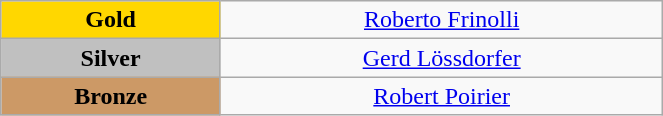<table class="wikitable" style="text-align:center; " width="35%">
<tr>
<td bgcolor="gold"><strong>Gold</strong></td>
<td><a href='#'>Roberto Frinolli</a><br>  <small><em></em></small></td>
</tr>
<tr>
<td bgcolor="silver"><strong>Silver</strong></td>
<td><a href='#'>Gerd Lössdorfer</a><br>  <small><em></em></small></td>
</tr>
<tr>
<td bgcolor="CC9966"><strong>Bronze</strong></td>
<td><a href='#'>Robert Poirier</a><br>  <small><em></em></small></td>
</tr>
</table>
